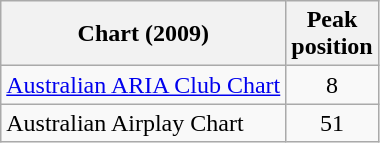<table class="wikitable">
<tr>
<th>Chart (2009)</th>
<th>Peak<br>position</th>
</tr>
<tr>
<td><a href='#'>Australian ARIA Club Chart</a></td>
<td align=center>8</td>
</tr>
<tr>
<td>Australian Airplay Chart</td>
<td align=center>51</td>
</tr>
</table>
